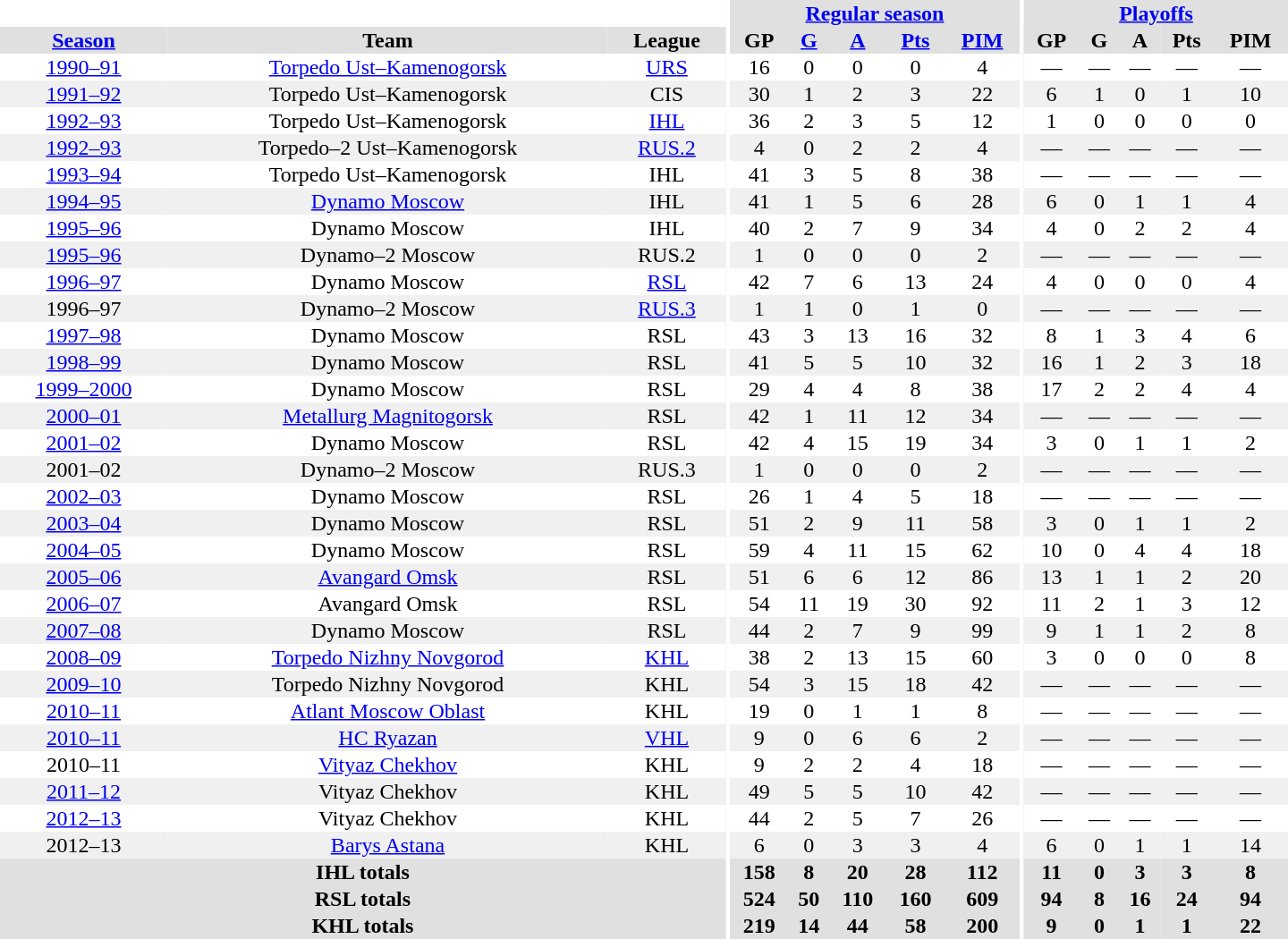<table border="0" cellpadding="1" cellspacing="0" style="text-align:center; width:60em">
<tr bgcolor="#e0e0e0">
<th colspan="3" bgcolor="#ffffff"></th>
<th rowspan="99" bgcolor="#ffffff"></th>
<th colspan="5"><a href='#'>Regular season</a></th>
<th rowspan="99" bgcolor="#ffffff"></th>
<th colspan="5"><a href='#'>Playoffs</a></th>
</tr>
<tr bgcolor="#e0e0e0">
<th><a href='#'>Season</a></th>
<th>Team</th>
<th>League</th>
<th>GP</th>
<th><a href='#'>G</a></th>
<th><a href='#'>A</a></th>
<th><a href='#'>Pts</a></th>
<th><a href='#'>PIM</a></th>
<th>GP</th>
<th>G</th>
<th>A</th>
<th>Pts</th>
<th>PIM</th>
</tr>
<tr>
<td><a href='#'>1990–91</a></td>
<td><a href='#'>Torpedo Ust–Kamenogorsk</a></td>
<td><a href='#'>URS</a></td>
<td>16</td>
<td>0</td>
<td>0</td>
<td>0</td>
<td>4</td>
<td>—</td>
<td>—</td>
<td>—</td>
<td>—</td>
<td>—</td>
</tr>
<tr bgcolor="#f0f0f0">
<td><a href='#'>1991–92</a></td>
<td>Torpedo Ust–Kamenogorsk</td>
<td>CIS</td>
<td>30</td>
<td>1</td>
<td>2</td>
<td>3</td>
<td>22</td>
<td>6</td>
<td>1</td>
<td>0</td>
<td>1</td>
<td>10</td>
</tr>
<tr>
<td><a href='#'>1992–93</a></td>
<td>Torpedo Ust–Kamenogorsk</td>
<td><a href='#'>IHL</a></td>
<td>36</td>
<td>2</td>
<td>3</td>
<td>5</td>
<td>12</td>
<td>1</td>
<td>0</td>
<td>0</td>
<td>0</td>
<td>0</td>
</tr>
<tr bgcolor="#f0f0f0">
<td><a href='#'>1992–93</a></td>
<td>Torpedo–2 Ust–Kamenogorsk</td>
<td><a href='#'>RUS.2</a></td>
<td>4</td>
<td>0</td>
<td>2</td>
<td>2</td>
<td>4</td>
<td>—</td>
<td>—</td>
<td>—</td>
<td>—</td>
<td>—</td>
</tr>
<tr>
<td><a href='#'>1993–94</a></td>
<td>Torpedo Ust–Kamenogorsk</td>
<td>IHL</td>
<td>41</td>
<td>3</td>
<td>5</td>
<td>8</td>
<td>38</td>
<td>—</td>
<td>—</td>
<td>—</td>
<td>—</td>
<td>—</td>
</tr>
<tr bgcolor="#f0f0f0">
<td><a href='#'>1994–95</a></td>
<td><a href='#'>Dynamo Moscow</a></td>
<td>IHL</td>
<td>41</td>
<td>1</td>
<td>5</td>
<td>6</td>
<td>28</td>
<td>6</td>
<td>0</td>
<td>1</td>
<td>1</td>
<td>4</td>
</tr>
<tr>
<td><a href='#'>1995–96</a></td>
<td>Dynamo Moscow</td>
<td>IHL</td>
<td>40</td>
<td>2</td>
<td>7</td>
<td>9</td>
<td>34</td>
<td>4</td>
<td>0</td>
<td>2</td>
<td>2</td>
<td>4</td>
</tr>
<tr bgcolor="#f0f0f0">
<td><a href='#'>1995–96</a></td>
<td>Dynamo–2 Moscow</td>
<td>RUS.2</td>
<td>1</td>
<td>0</td>
<td>0</td>
<td>0</td>
<td>2</td>
<td>—</td>
<td>—</td>
<td>—</td>
<td>—</td>
<td>—</td>
</tr>
<tr>
<td><a href='#'>1996–97</a></td>
<td>Dynamo Moscow</td>
<td><a href='#'>RSL</a></td>
<td>42</td>
<td>7</td>
<td>6</td>
<td>13</td>
<td>24</td>
<td>4</td>
<td>0</td>
<td>0</td>
<td>0</td>
<td>4</td>
</tr>
<tr bgcolor="#f0f0f0">
<td>1996–97</td>
<td>Dynamo–2 Moscow</td>
<td><a href='#'>RUS.3</a></td>
<td>1</td>
<td>1</td>
<td>0</td>
<td>1</td>
<td>0</td>
<td>—</td>
<td>—</td>
<td>—</td>
<td>—</td>
<td>—</td>
</tr>
<tr>
<td><a href='#'>1997–98</a></td>
<td>Dynamo Moscow</td>
<td>RSL</td>
<td>43</td>
<td>3</td>
<td>13</td>
<td>16</td>
<td>32</td>
<td>8</td>
<td>1</td>
<td>3</td>
<td>4</td>
<td>6</td>
</tr>
<tr bgcolor="#f0f0f0">
<td><a href='#'>1998–99</a></td>
<td>Dynamo Moscow</td>
<td>RSL</td>
<td>41</td>
<td>5</td>
<td>5</td>
<td>10</td>
<td>32</td>
<td>16</td>
<td>1</td>
<td>2</td>
<td>3</td>
<td>18</td>
</tr>
<tr>
<td><a href='#'>1999–2000</a></td>
<td>Dynamo Moscow</td>
<td>RSL</td>
<td>29</td>
<td>4</td>
<td>4</td>
<td>8</td>
<td>38</td>
<td>17</td>
<td>2</td>
<td>2</td>
<td>4</td>
<td>4</td>
</tr>
<tr bgcolor="#f0f0f0">
<td><a href='#'>2000–01</a></td>
<td><a href='#'>Metallurg Magnitogorsk</a></td>
<td>RSL</td>
<td>42</td>
<td>1</td>
<td>11</td>
<td>12</td>
<td>34</td>
<td>—</td>
<td>—</td>
<td>—</td>
<td>—</td>
<td>—</td>
</tr>
<tr>
<td><a href='#'>2001–02</a></td>
<td>Dynamo Moscow</td>
<td>RSL</td>
<td>42</td>
<td>4</td>
<td>15</td>
<td>19</td>
<td>34</td>
<td>3</td>
<td>0</td>
<td>1</td>
<td>1</td>
<td>2</td>
</tr>
<tr bgcolor="#f0f0f0">
<td>2001–02</td>
<td>Dynamo–2 Moscow</td>
<td>RUS.3</td>
<td>1</td>
<td>0</td>
<td>0</td>
<td>0</td>
<td>2</td>
<td>—</td>
<td>—</td>
<td>—</td>
<td>—</td>
<td>—</td>
</tr>
<tr>
<td><a href='#'>2002–03</a></td>
<td>Dynamo Moscow</td>
<td>RSL</td>
<td>26</td>
<td>1</td>
<td>4</td>
<td>5</td>
<td>18</td>
<td>—</td>
<td>—</td>
<td>—</td>
<td>—</td>
<td>—</td>
</tr>
<tr bgcolor="#f0f0f0">
<td><a href='#'>2003–04</a></td>
<td>Dynamo Moscow</td>
<td>RSL</td>
<td>51</td>
<td>2</td>
<td>9</td>
<td>11</td>
<td>58</td>
<td>3</td>
<td>0</td>
<td>1</td>
<td>1</td>
<td>2</td>
</tr>
<tr>
<td><a href='#'>2004–05</a></td>
<td>Dynamo Moscow</td>
<td>RSL</td>
<td>59</td>
<td>4</td>
<td>11</td>
<td>15</td>
<td>62</td>
<td>10</td>
<td>0</td>
<td>4</td>
<td>4</td>
<td>18</td>
</tr>
<tr bgcolor="#f0f0f0">
<td><a href='#'>2005–06</a></td>
<td><a href='#'>Avangard Omsk</a></td>
<td>RSL</td>
<td>51</td>
<td>6</td>
<td>6</td>
<td>12</td>
<td>86</td>
<td>13</td>
<td>1</td>
<td>1</td>
<td>2</td>
<td>20</td>
</tr>
<tr>
<td><a href='#'>2006–07</a></td>
<td>Avangard Omsk</td>
<td>RSL</td>
<td>54</td>
<td>11</td>
<td>19</td>
<td>30</td>
<td>92</td>
<td>11</td>
<td>2</td>
<td>1</td>
<td>3</td>
<td>12</td>
</tr>
<tr bgcolor="#f0f0f0">
<td><a href='#'>2007–08</a></td>
<td>Dynamo Moscow</td>
<td>RSL</td>
<td>44</td>
<td>2</td>
<td>7</td>
<td>9</td>
<td>99</td>
<td>9</td>
<td>1</td>
<td>1</td>
<td>2</td>
<td>8</td>
</tr>
<tr>
<td><a href='#'>2008–09</a></td>
<td><a href='#'>Torpedo Nizhny Novgorod</a></td>
<td><a href='#'>KHL</a></td>
<td>38</td>
<td>2</td>
<td>13</td>
<td>15</td>
<td>60</td>
<td>3</td>
<td>0</td>
<td>0</td>
<td>0</td>
<td>8</td>
</tr>
<tr bgcolor="#f0f0f0">
<td><a href='#'>2009–10</a></td>
<td>Torpedo Nizhny Novgorod</td>
<td>KHL</td>
<td>54</td>
<td>3</td>
<td>15</td>
<td>18</td>
<td>42</td>
<td>—</td>
<td>—</td>
<td>—</td>
<td>—</td>
<td>—</td>
</tr>
<tr>
<td><a href='#'>2010–11</a></td>
<td><a href='#'>Atlant Moscow Oblast</a></td>
<td>KHL</td>
<td>19</td>
<td>0</td>
<td>1</td>
<td>1</td>
<td>8</td>
<td>—</td>
<td>—</td>
<td>—</td>
<td>—</td>
<td>—</td>
</tr>
<tr bgcolor="#f0f0f0">
<td><a href='#'>2010–11</a></td>
<td><a href='#'>HC Ryazan</a></td>
<td><a href='#'>VHL</a></td>
<td>9</td>
<td>0</td>
<td>6</td>
<td>6</td>
<td>2</td>
<td>—</td>
<td>—</td>
<td>—</td>
<td>—</td>
<td>—</td>
</tr>
<tr>
<td>2010–11</td>
<td><a href='#'>Vityaz Chekhov</a></td>
<td>KHL</td>
<td>9</td>
<td>2</td>
<td>2</td>
<td>4</td>
<td>18</td>
<td>—</td>
<td>—</td>
<td>—</td>
<td>—</td>
<td>—</td>
</tr>
<tr bgcolor="#f0f0f0">
<td><a href='#'>2011–12</a></td>
<td>Vityaz Chekhov</td>
<td>KHL</td>
<td>49</td>
<td>5</td>
<td>5</td>
<td>10</td>
<td>42</td>
<td>—</td>
<td>—</td>
<td>—</td>
<td>—</td>
<td>—</td>
</tr>
<tr>
<td><a href='#'>2012–13</a></td>
<td>Vityaz Chekhov</td>
<td>KHL</td>
<td>44</td>
<td>2</td>
<td>5</td>
<td>7</td>
<td>26</td>
<td>—</td>
<td>—</td>
<td>—</td>
<td>—</td>
<td>—</td>
</tr>
<tr bgcolor="#f0f0f0">
<td>2012–13</td>
<td><a href='#'>Barys Astana</a></td>
<td>KHL</td>
<td>6</td>
<td>0</td>
<td>3</td>
<td>3</td>
<td>4</td>
<td>6</td>
<td>0</td>
<td>1</td>
<td>1</td>
<td>14</td>
</tr>
<tr bgcolor="#e0e0e0">
<th colspan="3">IHL totals</th>
<th>158</th>
<th>8</th>
<th>20</th>
<th>28</th>
<th>112</th>
<th>11</th>
<th>0</th>
<th>3</th>
<th>3</th>
<th>8</th>
</tr>
<tr bgcolor="#e0e0e0">
<th colspan="3">RSL totals</th>
<th>524</th>
<th>50</th>
<th>110</th>
<th>160</th>
<th>609</th>
<th>94</th>
<th>8</th>
<th>16</th>
<th>24</th>
<th>94</th>
</tr>
<tr bgcolor="#e0e0e0">
<th colspan="3">KHL totals</th>
<th>219</th>
<th>14</th>
<th>44</th>
<th>58</th>
<th>200</th>
<th>9</th>
<th>0</th>
<th>1</th>
<th>1</th>
<th>22</th>
</tr>
</table>
